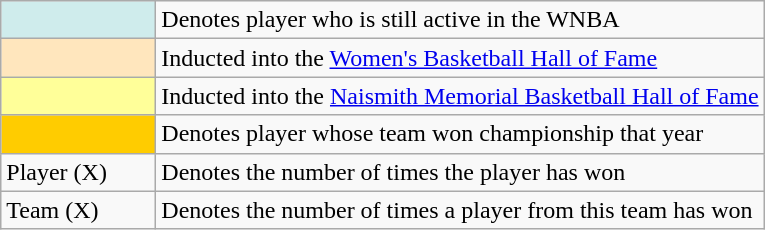<table class="wikitable">
<tr>
<td style="background-color:#CFECEC; border:1px solid #aaaaaa; width:6em"></td>
<td>Denotes player who is still active in the WNBA</td>
</tr>
<tr>
<td style="background-color:#FFE6BD; border:1px solid #aaaaaa; width:6em"></td>
<td>Inducted into the <a href='#'>Women's Basketball Hall of Fame</a></td>
</tr>
<tr>
<td style="background-color:#FFFF99; border:1px solid #aaaaaa; width:6em"></td>
<td>Inducted into the <a href='#'>Naismith Memorial Basketball Hall of Fame</a></td>
</tr>
<tr>
<td style="background-color:#FFCC00; border:1px solid #aaaaaa; width:6em"></td>
<td>Denotes player whose team won championship that year</td>
</tr>
<tr>
<td>Player (X)</td>
<td>Denotes the number of times the player has won</td>
</tr>
<tr>
<td>Team (X)</td>
<td>Denotes the number of times a player from this team has won</td>
</tr>
</table>
